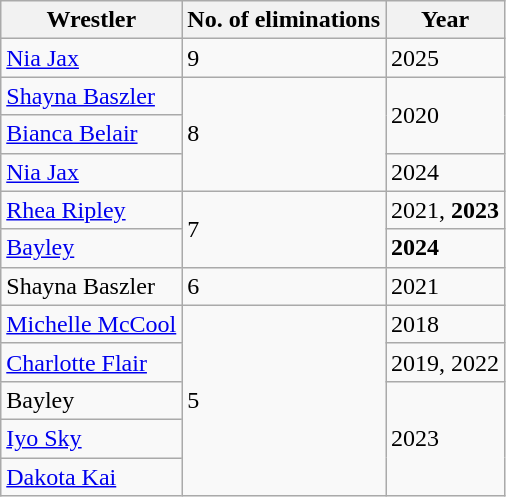<table class="wikitable sortable">
<tr>
<th>Wrestler</th>
<th>No. of eliminations</th>
<th>Year</th>
</tr>
<tr>
<td><a href='#'>Nia Jax</a></td>
<td>9</td>
<td>2025</td>
</tr>
<tr>
<td><a href='#'>Shayna Baszler</a></td>
<td rowspan="3">8</td>
<td rowspan="2">2020</td>
</tr>
<tr>
<td><a href='#'>Bianca Belair</a></td>
</tr>
<tr>
<td><a href='#'>Nia Jax</a></td>
<td>2024</td>
</tr>
<tr>
<td><a href='#'>Rhea Ripley</a></td>
<td rowspan="2">7</td>
<td>2021, <strong>2023</strong></td>
</tr>
<tr>
<td><a href='#'>Bayley</a></td>
<td><strong>2024</strong></td>
</tr>
<tr>
<td>Shayna Baszler</td>
<td>6</td>
<td>2021</td>
</tr>
<tr>
<td><a href='#'>Michelle McCool</a></td>
<td rowspan="5">5</td>
<td>2018</td>
</tr>
<tr>
<td><a href='#'>Charlotte Flair</a></td>
<td>2019, 2022</td>
</tr>
<tr>
<td>Bayley</td>
<td rowspan="3">2023</td>
</tr>
<tr>
<td><a href='#'>Iyo Sky</a></td>
</tr>
<tr>
<td><a href='#'>Dakota Kai</a></td>
</tr>
</table>
